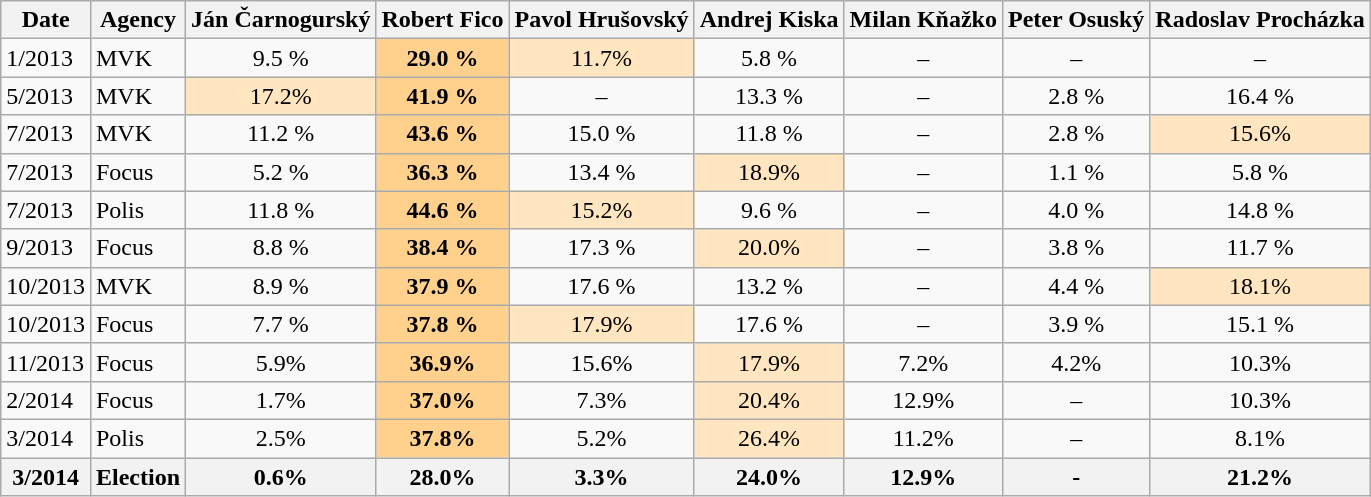<table class="wikitable" style=text-align:center>
<tr>
<th>Date</th>
<th>Agency</th>
<th>Ján Čarnogurský</th>
<th>Robert Fico</th>
<th>Pavol Hrušovský</th>
<th>Andrej Kiska</th>
<th>Milan Kňažko</th>
<th>Peter Osuský</th>
<th>Radoslav Procházka</th>
</tr>
<tr>
<td align=left>1/2013</td>
<td align=left>MVK</td>
<td>9.5 %</td>
<td style="background:#FFD18D"><strong>29.0 %</strong></td>
<td style="background:#FFE6C0">11.7%</td>
<td>5.8 %</td>
<td>–</td>
<td>–</td>
<td>–</td>
</tr>
<tr>
<td align=left>5/2013</td>
<td align=left>MVK</td>
<td style="background:#FFE6C0">17.2%</td>
<td style="background:#FFD18D"><strong>41.9 %</strong></td>
<td>–</td>
<td>13.3 %</td>
<td>–</td>
<td>2.8 %</td>
<td>16.4 %</td>
</tr>
<tr>
<td align=left>7/2013</td>
<td align=left>MVK</td>
<td>11.2 %</td>
<td style="background:#FFD18D"><strong>43.6 %</strong></td>
<td>15.0 %</td>
<td>11.8 %</td>
<td>–</td>
<td>2.8 %</td>
<td style="background:#FFE6C0">15.6%</td>
</tr>
<tr>
<td align=left>7/2013</td>
<td align=left>Focus</td>
<td>5.2 %</td>
<td style="background:#FFD18D"><strong>36.3 %</strong></td>
<td>13.4 %</td>
<td style="background:#FFE6C0">18.9%</td>
<td>–</td>
<td>1.1 %</td>
<td>5.8 %</td>
</tr>
<tr>
<td align=left>7/2013</td>
<td align=left>Polis</td>
<td>11.8 %</td>
<td style="background:#FFD18D"><strong>44.6 %</strong></td>
<td style="background:#FFE6C0">15.2%</td>
<td>9.6 %</td>
<td>–</td>
<td>4.0 %</td>
<td>14.8 %</td>
</tr>
<tr>
<td align=left>9/2013</td>
<td align=left>Focus</td>
<td>8.8 %</td>
<td style="background:#FFD18D"><strong>38.4 %</strong></td>
<td>17.3 %</td>
<td style="background:#FFE6C0">20.0%</td>
<td>–</td>
<td>3.8 %</td>
<td>11.7 %</td>
</tr>
<tr>
<td align=left>10/2013</td>
<td align=left>MVK</td>
<td>8.9 %</td>
<td style="background:#FFD18D"><strong>37.9 %</strong></td>
<td>17.6 %</td>
<td>13.2 %</td>
<td>–</td>
<td>4.4 %</td>
<td style="background:#FFE6C0">18.1%</td>
</tr>
<tr>
<td align=left>10/2013</td>
<td align=left>Focus</td>
<td>7.7 %</td>
<td style="background:#FFD18D"><strong>37.8 %</strong></td>
<td style="background:#FFE6C0">17.9%</td>
<td>17.6 %</td>
<td>–</td>
<td>3.9 %</td>
<td>15.1 %</td>
</tr>
<tr>
<td align=left>11/2013</td>
<td align=left>Focus</td>
<td>5.9%</td>
<td style="background:#FFD18D"><strong>36.9%</strong></td>
<td>15.6%</td>
<td style="background:#FFE6C0">17.9%</td>
<td>7.2%</td>
<td>4.2%</td>
<td>10.3%</td>
</tr>
<tr>
<td align=left>2/2014</td>
<td align=left>Focus</td>
<td>1.7%</td>
<td style="background:#FFD18D"><strong>37.0%</strong></td>
<td>7.3%</td>
<td style="background:#FFE6C0">20.4%</td>
<td>12.9%</td>
<td>–</td>
<td>10.3%</td>
</tr>
<tr>
<td align=left>3/2014</td>
<td align=left>Polis</td>
<td>2.5%</td>
<td style="background:#FFD18D"><strong>37.8%</strong></td>
<td>5.2%</td>
<td style="background:#FFE6C0">26.4%</td>
<td>11.2%</td>
<td>–</td>
<td>8.1%</td>
</tr>
<tr>
<th align=left>3/2014</th>
<th align=left>Election</th>
<th>0.6%</th>
<th>28.0%</th>
<th>3.3%</th>
<th>24.0%</th>
<th>12.9%</th>
<th>-</th>
<th>21.2%</th>
</tr>
</table>
